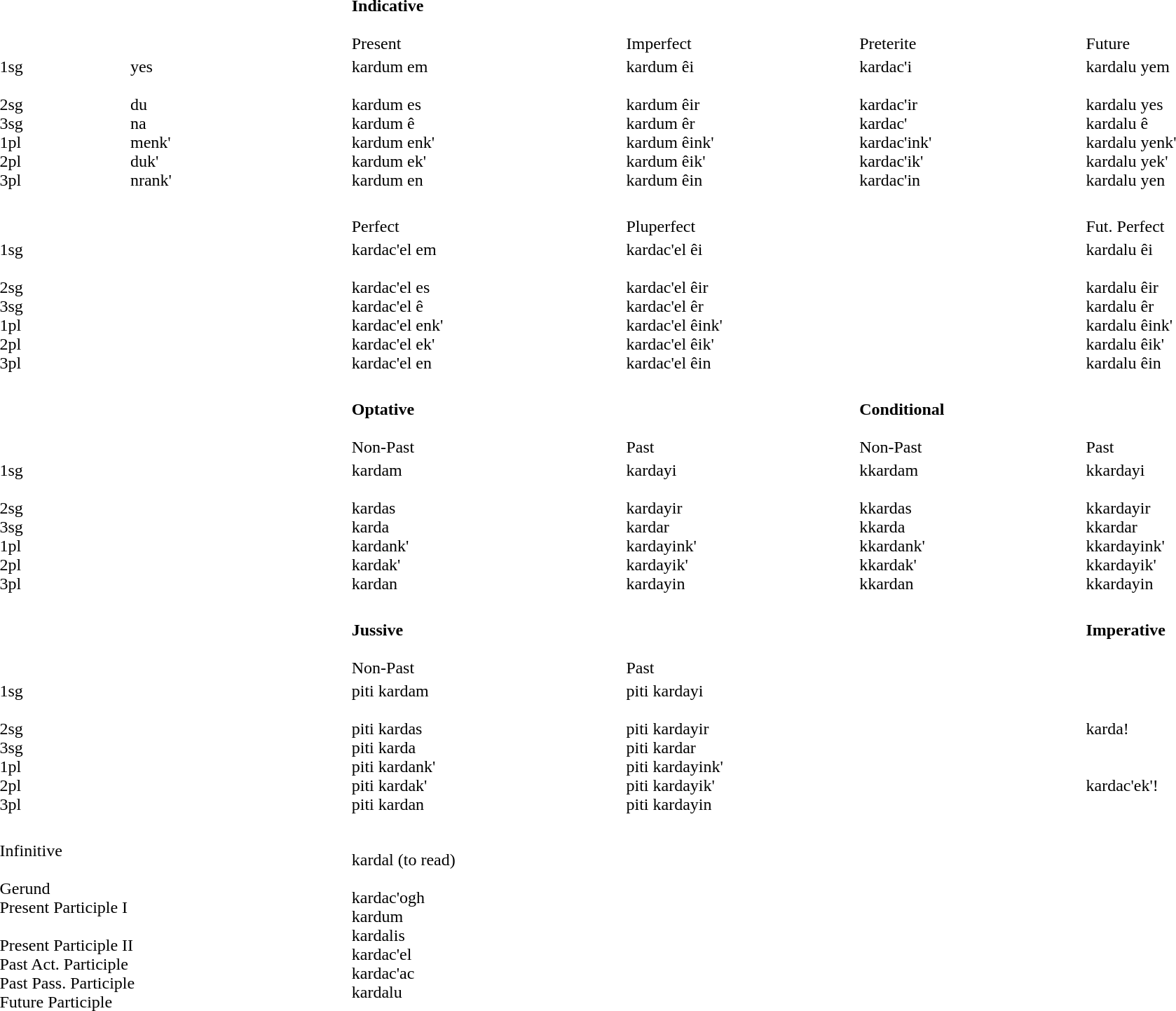<table width=100%>
<tr valign=bottom>
<td colspan=2> </td>
<td><strong>Indicative</strong><br><br>Present</td>
<td>Imperfect</td>
<td>Preterite</td>
<td>Future</td>
</tr>
<tr>
<td>1sg<br><br>2sg
<br>3sg
<br>1pl
<br>2pl
<br>3pl</td>
<td>yes<br><br>du
<br>na
<br>menk'
<br>duk'
<br>nrank'</td>
<td>kardum em<br><br>kardum es
<br>kardum ê
<br>kardum enk'
<br>kardum ek'
<br>kardum en</td>
<td>kardum êi<br><br>kardum êir
<br>kardum êr
<br>kardum êink'
<br>kardum êik'
<br>kardum êin</td>
<td>kardac'i<br><br>kardac'ir
<br>kardac'
<br>kardac'ink'
<br>kardac'ik'
<br>kardac'in</td>
<td>kardalu yem<br><br>kardalu yes
<br>kardalu ê
<br>kardalu yenk'
<br>kardalu yek'
<br>kardalu yen</td>
</tr>
<tr>
<td> </td>
</tr>
<tr>
<td colspan=2> </td>
<td>Perfect</td>
<td colspan=2>Pluperfect</td>
<td>Fut. Perfect</td>
</tr>
<tr>
<td colspan=2>1sg<br><br>2sg
<br>3sg
<br>1pl
<br>2pl
<br>3pl</td>
<td>kardac'el em<br><br>kardac'el es
<br>kardac'el ê
<br>kardac'el enk'
<br>kardac'el ek'
<br>kardac'el en</td>
<td colspan=2>kardac'el êi<br><br>kardac'el êir
<br>kardac'el êr
<br>kardac'el êink'
<br>kardac'el êik'
<br>kardac'el êin</td>
<td>kardalu êi<br><br>kardalu êir
<br>kardalu êr
<br>kardalu êink'
<br>kardalu êik'
<br>kardalu êin</td>
</tr>
<tr>
<td> </td>
</tr>
<tr valign=bottom>
<td colspan=2> </td>
<td><strong>Optative</strong><br><br>Non-Past</td>
<td>Past</td>
<td><strong>Conditional</strong><br><br>Non-Past</td>
<td>Past</td>
</tr>
<tr>
<td colspan=2>1sg<br><br>2sg
<br>3sg
<br>1pl
<br>2pl
<br>3pl</td>
<td>kardam<br><br>kardas
<br>karda
<br>kardank'
<br>kardak'
<br>kardan</td>
<td>kardayi<br><br>kardayir
<br>kardar
<br>kardayink'
<br>kardayik'
<br>kardayin</td>
<td>kkardam<br><br>kkardas
<br>kkarda
<br>kkardank'
<br>kkardak'
<br>kkardan</td>
<td>kkardayi<br><br>kkardayir
<br>kkardar
<br>kkardayink'
<br>kkardayik'
<br>kkardayin</td>
</tr>
<tr>
<td> </td>
</tr>
<tr valign=bottom>
<td colspan=2> </td>
<td><strong>Jussive</strong><br><br>Non-Past</td>
<td colspan=2>Past</td>
<td><strong>Imperative</strong><br><br> </td>
</tr>
<tr>
<td colspan=2>1sg<br><br>2sg
<br>3sg
<br>1pl
<br>2pl
<br>3pl</td>
<td>piti kardam<br><br>piti kardas
<br>piti karda
<br>piti kardank'
<br>piti kardak'
<br>piti kardan</td>
<td colspan=2>piti kardayi<br><br>piti kardayir
<br>piti kardar
<br>piti kardayink'
<br>piti kardayik'
<br>piti kardayin</td>
<td> <br><br>karda!
<br> 
<br> 
<br>kardac'ek'!
<br> </td>
</tr>
<tr>
<td> </td>
</tr>
<tr>
<td colspan=2>Infinitive<br><br>Gerund
<br>Present Participle I<br><br>Present Participle II
<br>Past Act. Participle
<br>Past Pass. Participle
<br>Future Participle</td>
<td>kardal (to read)<br><br>kardac'ogh
<br>kardum
<br>kardalis
<br>kardac'el
<br>kardac'ac
<br>kardalu</td>
</tr>
</table>
